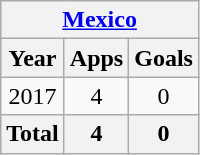<table class="wikitable" style="text-align:center">
<tr>
<th colspan=3><a href='#'>Mexico</a></th>
</tr>
<tr>
<th>Year</th>
<th>Apps</th>
<th>Goals</th>
</tr>
<tr>
<td>2017</td>
<td>4</td>
<td>0</td>
</tr>
<tr>
<th>Total</th>
<th>4</th>
<th>0</th>
</tr>
</table>
